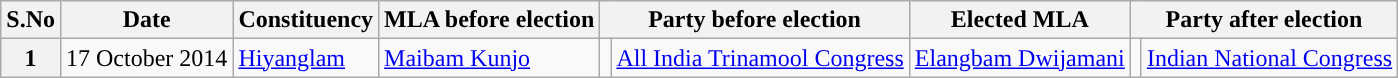<table class="wikitable sortable">
<tr>
<th>S.No</th>
<th>Date</th>
<th>Constituency</th>
<th>MLA before election</th>
<th colspan="2">Party before election</th>
<th>Elected MLA</th>
<th colspan="2">Party after election</th>
</tr>
<tr>
<th>1</th>
<td>17 October 2014</td>
<td><a href='#'>Hiyanglam</a></td>
<td><a href='#'>Maibam Kunjo</a></td>
<td></td>
<td><a href='#'>All India Trinamool Congress</a></td>
<td><a href='#'>Elangbam Dwijamani</a></td>
<td></td>
<td><a href='#'>Indian National Congress</a></td>
</tr>
</table>
